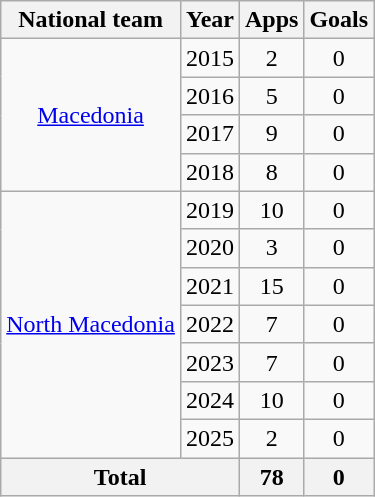<table class="wikitable" style="text-align:center">
<tr>
<th>National team</th>
<th>Year</th>
<th>Apps</th>
<th>Goals</th>
</tr>
<tr>
<td rowspan="4"><a href='#'>Macedonia</a></td>
<td>2015</td>
<td>2</td>
<td>0</td>
</tr>
<tr>
<td>2016</td>
<td>5</td>
<td>0</td>
</tr>
<tr>
<td>2017</td>
<td>9</td>
<td>0</td>
</tr>
<tr>
<td>2018</td>
<td>8</td>
<td>0</td>
</tr>
<tr>
<td rowspan="7"><a href='#'>North Macedonia</a></td>
<td>2019</td>
<td>10</td>
<td>0</td>
</tr>
<tr>
<td>2020</td>
<td>3</td>
<td>0</td>
</tr>
<tr>
<td>2021</td>
<td>15</td>
<td>0</td>
</tr>
<tr>
<td>2022</td>
<td>7</td>
<td>0</td>
</tr>
<tr>
<td>2023</td>
<td>7</td>
<td>0</td>
</tr>
<tr>
<td>2024</td>
<td>10</td>
<td>0</td>
</tr>
<tr>
<td>2025</td>
<td>2</td>
<td>0</td>
</tr>
<tr>
<th colspan="2">Total</th>
<th>78</th>
<th>0</th>
</tr>
</table>
